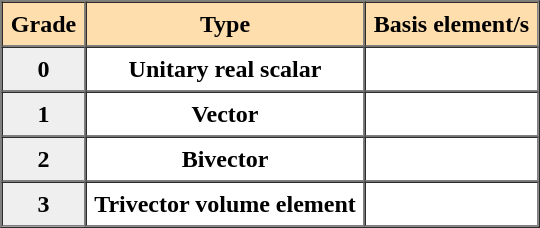<table border="1" cellpadding="5" cellspacing="0" align="center">
<tr>
<th style="background:#ffdead;">Grade</th>
<th style="background:#ffdead;">Type</th>
<th style="background:#ffdead;">Basis element/s</th>
</tr>
<tr>
<th style="background:#efefef;">0</th>
<th>Unitary real scalar</th>
<th></th>
</tr>
<tr>
<th style="background:#efefef;">1</th>
<th>Vector</th>
<th></th>
</tr>
<tr>
<th style="background:#efefef;">2</th>
<th>Bivector</th>
<th><br></th>
</tr>
<tr>
<th style="background:#efefef;">3</th>
<th>Trivector volume element</th>
<th><br></th>
</tr>
</table>
